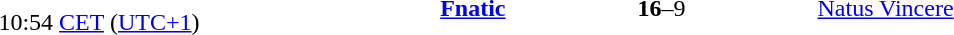<table>
<tr>
<td style="text-align:right" width="150px"><br>10:54 <a href='#'>CET</a> (<a href='#'>UTC+1</a>)</td>
<td style="text-align:right" width="200px"><strong><a href='#'>Fnatic</a></strong></td>
<td style="text-align:center" width="200px"><strong>16</strong>–9<br></td>
<td style="text-align:left"><a href='#'>Natus Vincere</a></td>
</tr>
</table>
